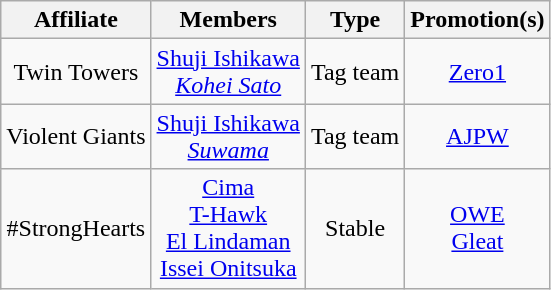<table class="wikitable sortable" style="text-align:center;">
<tr>
<th>Affiliate</th>
<th>Members</th>
<th>Type</th>
<th>Promotion(s)</th>
</tr>
<tr>
<td>Twin Towers</td>
<td><a href='#'>Shuji Ishikawa</a><br><em><a href='#'>Kohei Sato</a></em></td>
<td>Tag team</td>
<td><a href='#'>Zero1</a></td>
</tr>
<tr>
<td>Violent Giants</td>
<td><a href='#'>Shuji Ishikawa</a><br><em><a href='#'>Suwama</a></em></td>
<td>Tag team</td>
<td><a href='#'>AJPW</a></td>
</tr>
<tr>
<td>#StrongHearts</td>
<td><a href='#'>Cima</a><br><a href='#'>T-Hawk</a><br><a href='#'>El Lindaman</a><br><a href='#'>Issei Onitsuka</a></td>
<td>Stable</td>
<td><a href='#'>OWE</a><br><a href='#'>Gleat</a></td>
</tr>
</table>
